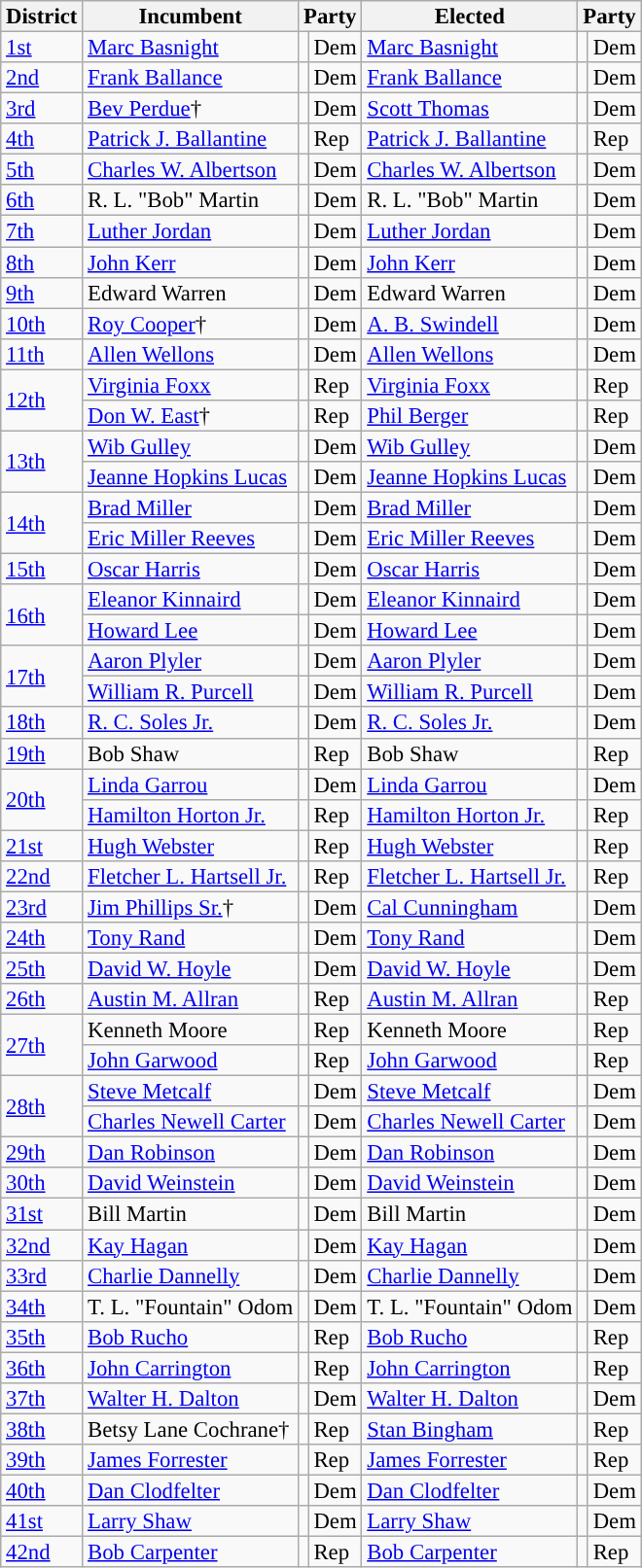<table class="sortable wikitable" style="font-size:95%;line-height:14px;">
<tr>
<th class="unsortable">District</th>
<th class="unsortable">Incumbent</th>
<th colspan="2">Party</th>
<th class="unsortable">Elected</th>
<th colspan="2">Party</th>
</tr>
<tr>
<td><a href='#'>1st</a></td>
<td><a href='#'>Marc Basnight</a></td>
<td style="background:"></td>
<td>Dem</td>
<td><a href='#'>Marc Basnight</a></td>
<td style="background:"></td>
<td>Dem</td>
</tr>
<tr>
<td><a href='#'>2nd</a></td>
<td><a href='#'>Frank Ballance</a></td>
<td style="background:"></td>
<td>Dem</td>
<td><a href='#'>Frank Ballance</a></td>
<td style="background:"></td>
<td>Dem</td>
</tr>
<tr>
<td><a href='#'>3rd</a></td>
<td><a href='#'>Bev Perdue</a>†</td>
<td style="background:"></td>
<td>Dem</td>
<td><a href='#'>Scott Thomas</a></td>
<td style="background:"></td>
<td>Dem</td>
</tr>
<tr>
<td><a href='#'>4th</a></td>
<td><a href='#'>Patrick J. Ballantine</a></td>
<td style="background:"></td>
<td>Rep</td>
<td><a href='#'>Patrick J. Ballantine</a></td>
<td style="background:"></td>
<td>Rep</td>
</tr>
<tr>
<td><a href='#'>5th</a></td>
<td><a href='#'>Charles W. Albertson</a></td>
<td style="background:"></td>
<td>Dem</td>
<td><a href='#'>Charles W. Albertson</a></td>
<td style="background:"></td>
<td>Dem</td>
</tr>
<tr>
<td><a href='#'>6th</a></td>
<td>R. L. "Bob" Martin</td>
<td style="background:"></td>
<td>Dem</td>
<td>R. L. "Bob" Martin</td>
<td style="background:"></td>
<td>Dem</td>
</tr>
<tr>
<td><a href='#'>7th</a></td>
<td><a href='#'>Luther Jordan</a></td>
<td style="background:"></td>
<td>Dem</td>
<td><a href='#'>Luther Jordan</a></td>
<td style="background:"></td>
<td>Dem</td>
</tr>
<tr>
<td><a href='#'>8th</a></td>
<td><a href='#'>John Kerr</a></td>
<td style="background:"></td>
<td>Dem</td>
<td><a href='#'>John Kerr</a></td>
<td style="background:"></td>
<td>Dem</td>
</tr>
<tr>
<td><a href='#'>9th</a></td>
<td>Edward Warren</td>
<td style="background:"></td>
<td>Dem</td>
<td>Edward Warren</td>
<td style="background:"></td>
<td>Dem</td>
</tr>
<tr>
<td><a href='#'>10th</a></td>
<td><a href='#'>Roy Cooper</a>†</td>
<td style="background:"></td>
<td>Dem</td>
<td><a href='#'>A. B. Swindell</a></td>
<td style="background:"></td>
<td>Dem</td>
</tr>
<tr>
<td><a href='#'>11th</a></td>
<td><a href='#'>Allen Wellons</a></td>
<td style="background:"></td>
<td>Dem</td>
<td><a href='#'>Allen Wellons</a></td>
<td style="background:"></td>
<td>Dem</td>
</tr>
<tr>
<td rowspan=2><a href='#'>12th</a></td>
<td><a href='#'>Virginia Foxx</a></td>
<td style="background:"></td>
<td>Rep</td>
<td><a href='#'>Virginia Foxx</a></td>
<td style="background:"></td>
<td>Rep</td>
</tr>
<tr>
<td><a href='#'>Don W. East</a>†</td>
<td style="background:"></td>
<td>Rep</td>
<td><a href='#'>Phil Berger</a></td>
<td style="background:"></td>
<td>Rep</td>
</tr>
<tr>
<td rowspan=2><a href='#'>13th</a></td>
<td><a href='#'>Wib Gulley</a></td>
<td style="background:"></td>
<td>Dem</td>
<td><a href='#'>Wib Gulley</a></td>
<td style="background:"></td>
<td>Dem</td>
</tr>
<tr>
<td><a href='#'>Jeanne Hopkins Lucas</a></td>
<td style="background:"></td>
<td>Dem</td>
<td><a href='#'>Jeanne Hopkins Lucas</a></td>
<td style="background:"></td>
<td>Dem</td>
</tr>
<tr>
<td rowspan=2><a href='#'>14th</a></td>
<td><a href='#'>Brad Miller</a></td>
<td style="background:"></td>
<td>Dem</td>
<td><a href='#'>Brad Miller</a></td>
<td style="background:"></td>
<td>Dem</td>
</tr>
<tr>
<td><a href='#'>Eric Miller Reeves</a></td>
<td style="background:"></td>
<td>Dem</td>
<td><a href='#'>Eric Miller Reeves</a></td>
<td style="background:"></td>
<td>Dem</td>
</tr>
<tr>
<td><a href='#'>15th</a></td>
<td><a href='#'>Oscar Harris</a></td>
<td style="background:"></td>
<td>Dem</td>
<td><a href='#'>Oscar Harris</a></td>
<td style="background:"></td>
<td>Dem</td>
</tr>
<tr>
<td rowspan=2><a href='#'>16th</a></td>
<td><a href='#'>Eleanor Kinnaird</a></td>
<td style="background:"></td>
<td>Dem</td>
<td><a href='#'>Eleanor Kinnaird</a></td>
<td style="background:"></td>
<td>Dem</td>
</tr>
<tr>
<td><a href='#'>Howard Lee</a></td>
<td style="background:"></td>
<td>Dem</td>
<td><a href='#'>Howard Lee</a></td>
<td style="background:"></td>
<td>Dem</td>
</tr>
<tr>
<td rowspan=2><a href='#'>17th</a></td>
<td><a href='#'>Aaron Plyler</a></td>
<td style="background:"></td>
<td>Dem</td>
<td><a href='#'>Aaron Plyler</a></td>
<td style="background:"></td>
<td>Dem</td>
</tr>
<tr>
<td><a href='#'>William R. Purcell</a></td>
<td style="background:"></td>
<td>Dem</td>
<td><a href='#'>William R. Purcell</a></td>
<td style="background:"></td>
<td>Dem</td>
</tr>
<tr>
<td><a href='#'>18th</a></td>
<td><a href='#'>R. C. Soles Jr.</a></td>
<td style="background:"></td>
<td>Dem</td>
<td><a href='#'>R. C. Soles Jr.</a></td>
<td style="background:"></td>
<td>Dem</td>
</tr>
<tr>
<td><a href='#'>19th</a></td>
<td>Bob Shaw</td>
<td style="background:"></td>
<td>Rep</td>
<td>Bob Shaw</td>
<td style="background:"></td>
<td>Rep</td>
</tr>
<tr>
<td rowspan=2><a href='#'>20th</a></td>
<td><a href='#'>Linda Garrou</a></td>
<td style="background:"></td>
<td>Dem</td>
<td><a href='#'>Linda Garrou</a></td>
<td style="background:"></td>
<td>Dem</td>
</tr>
<tr>
<td><a href='#'>Hamilton Horton Jr.</a></td>
<td style="background:"></td>
<td>Rep</td>
<td><a href='#'>Hamilton Horton Jr.</a></td>
<td style="background:"></td>
<td>Rep</td>
</tr>
<tr>
<td><a href='#'>21st</a></td>
<td><a href='#'>Hugh Webster</a></td>
<td style="background:"></td>
<td>Rep</td>
<td><a href='#'>Hugh Webster</a></td>
<td style="background:"></td>
<td>Rep</td>
</tr>
<tr>
<td><a href='#'>22nd</a></td>
<td><a href='#'>Fletcher L. Hartsell Jr.</a></td>
<td style="background:"></td>
<td>Rep</td>
<td><a href='#'>Fletcher L. Hartsell Jr.</a></td>
<td style="background:"></td>
<td>Rep</td>
</tr>
<tr>
<td><a href='#'>23rd</a></td>
<td><a href='#'>Jim Phillips Sr.</a>†</td>
<td style="background:"></td>
<td>Dem</td>
<td><a href='#'>Cal Cunningham</a></td>
<td style="background:"></td>
<td>Dem</td>
</tr>
<tr>
<td><a href='#'>24th</a></td>
<td><a href='#'>Tony Rand</a></td>
<td style="background:"></td>
<td>Dem</td>
<td><a href='#'>Tony Rand</a></td>
<td style="background:"></td>
<td>Dem</td>
</tr>
<tr>
<td><a href='#'>25th</a></td>
<td><a href='#'>David W. Hoyle</a></td>
<td style="background:"></td>
<td>Dem</td>
<td><a href='#'>David W. Hoyle</a></td>
<td style="background:"></td>
<td>Dem</td>
</tr>
<tr>
<td><a href='#'>26th</a></td>
<td><a href='#'>Austin M. Allran</a></td>
<td style="background:"></td>
<td>Rep</td>
<td><a href='#'>Austin M. Allran</a></td>
<td style="background:"></td>
<td>Rep</td>
</tr>
<tr>
<td rowspan=2><a href='#'>27th</a></td>
<td>Kenneth Moore</td>
<td style="background:"></td>
<td>Rep</td>
<td>Kenneth Moore</td>
<td style="background:"></td>
<td>Rep</td>
</tr>
<tr>
<td><a href='#'>John Garwood</a></td>
<td style="background:"></td>
<td>Rep</td>
<td><a href='#'>John Garwood</a></td>
<td style="background:"></td>
<td>Rep</td>
</tr>
<tr>
<td rowspan=2><a href='#'>28th</a></td>
<td><a href='#'>Steve Metcalf</a></td>
<td style="background:"></td>
<td>Dem</td>
<td><a href='#'>Steve Metcalf</a></td>
<td style="background:"></td>
<td>Dem</td>
</tr>
<tr>
<td><a href='#'>Charles Newell Carter</a></td>
<td style="background:"></td>
<td>Dem</td>
<td><a href='#'>Charles Newell Carter</a></td>
<td style="background:"></td>
<td>Dem</td>
</tr>
<tr>
<td><a href='#'>29th</a></td>
<td><a href='#'>Dan Robinson</a></td>
<td style="background:"></td>
<td>Dem</td>
<td><a href='#'>Dan Robinson</a></td>
<td style="background:"></td>
<td>Dem</td>
</tr>
<tr>
<td><a href='#'>30th</a></td>
<td><a href='#'>David Weinstein</a></td>
<td style="background:"></td>
<td>Dem</td>
<td><a href='#'>David Weinstein</a></td>
<td style="background:"></td>
<td>Dem</td>
</tr>
<tr>
<td><a href='#'>31st</a></td>
<td>Bill Martin</td>
<td style="background:"></td>
<td>Dem</td>
<td>Bill Martin</td>
<td style="background:"></td>
<td>Dem</td>
</tr>
<tr>
<td><a href='#'>32nd</a></td>
<td><a href='#'>Kay Hagan</a></td>
<td style="background:"></td>
<td>Dem</td>
<td><a href='#'>Kay Hagan</a></td>
<td style="background:"></td>
<td>Dem</td>
</tr>
<tr>
<td><a href='#'>33rd</a></td>
<td><a href='#'>Charlie Dannelly</a></td>
<td style="background:"></td>
<td>Dem</td>
<td><a href='#'>Charlie Dannelly</a></td>
<td style="background:"></td>
<td>Dem</td>
</tr>
<tr>
<td><a href='#'>34th</a></td>
<td>T. L. "Fountain" Odom</td>
<td style="background:"></td>
<td>Dem</td>
<td>T. L. "Fountain" Odom</td>
<td style="background:"></td>
<td>Dem</td>
</tr>
<tr>
<td><a href='#'>35th</a></td>
<td><a href='#'>Bob Rucho</a></td>
<td style="background:"></td>
<td>Rep</td>
<td><a href='#'>Bob Rucho</a></td>
<td style="background:"></td>
<td>Rep</td>
</tr>
<tr>
<td><a href='#'>36th</a></td>
<td><a href='#'>John Carrington</a></td>
<td style="background:"></td>
<td>Rep</td>
<td><a href='#'>John Carrington</a></td>
<td style="background:"></td>
<td>Rep</td>
</tr>
<tr>
<td><a href='#'>37th</a></td>
<td><a href='#'>Walter H. Dalton</a></td>
<td style="background:"></td>
<td>Dem</td>
<td><a href='#'>Walter H. Dalton</a></td>
<td style="background:"></td>
<td>Dem</td>
</tr>
<tr>
<td><a href='#'>38th</a></td>
<td>Betsy Lane Cochrane†</td>
<td style="background:"></td>
<td>Rep</td>
<td><a href='#'>Stan Bingham</a></td>
<td style="background:"></td>
<td>Rep</td>
</tr>
<tr>
<td><a href='#'>39th</a></td>
<td><a href='#'>James Forrester</a></td>
<td style="background:"></td>
<td>Rep</td>
<td><a href='#'>James Forrester</a></td>
<td style="background:"></td>
<td>Rep</td>
</tr>
<tr>
<td><a href='#'>40th</a></td>
<td><a href='#'>Dan Clodfelter</a></td>
<td style="background:"></td>
<td>Dem</td>
<td><a href='#'>Dan Clodfelter</a></td>
<td style="background:"></td>
<td>Dem</td>
</tr>
<tr>
<td><a href='#'>41st</a></td>
<td><a href='#'>Larry Shaw</a></td>
<td style="background:"></td>
<td>Dem</td>
<td><a href='#'>Larry Shaw</a></td>
<td style="background:"></td>
<td>Dem</td>
</tr>
<tr>
<td><a href='#'>42nd</a></td>
<td><a href='#'>Bob Carpenter</a></td>
<td style="background:"></td>
<td>Rep</td>
<td><a href='#'>Bob Carpenter</a></td>
<td style="background:"></td>
<td>Rep</td>
</tr>
</table>
